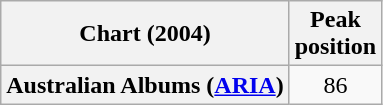<table class="wikitable plainrowheaders" style="text-align:center">
<tr>
<th scope="col">Chart (2004)</th>
<th scope="col">Peak<br>position</th>
</tr>
<tr>
<th scope="row">Australian Albums (<a href='#'>ARIA</a>)</th>
<td>86</td>
</tr>
</table>
